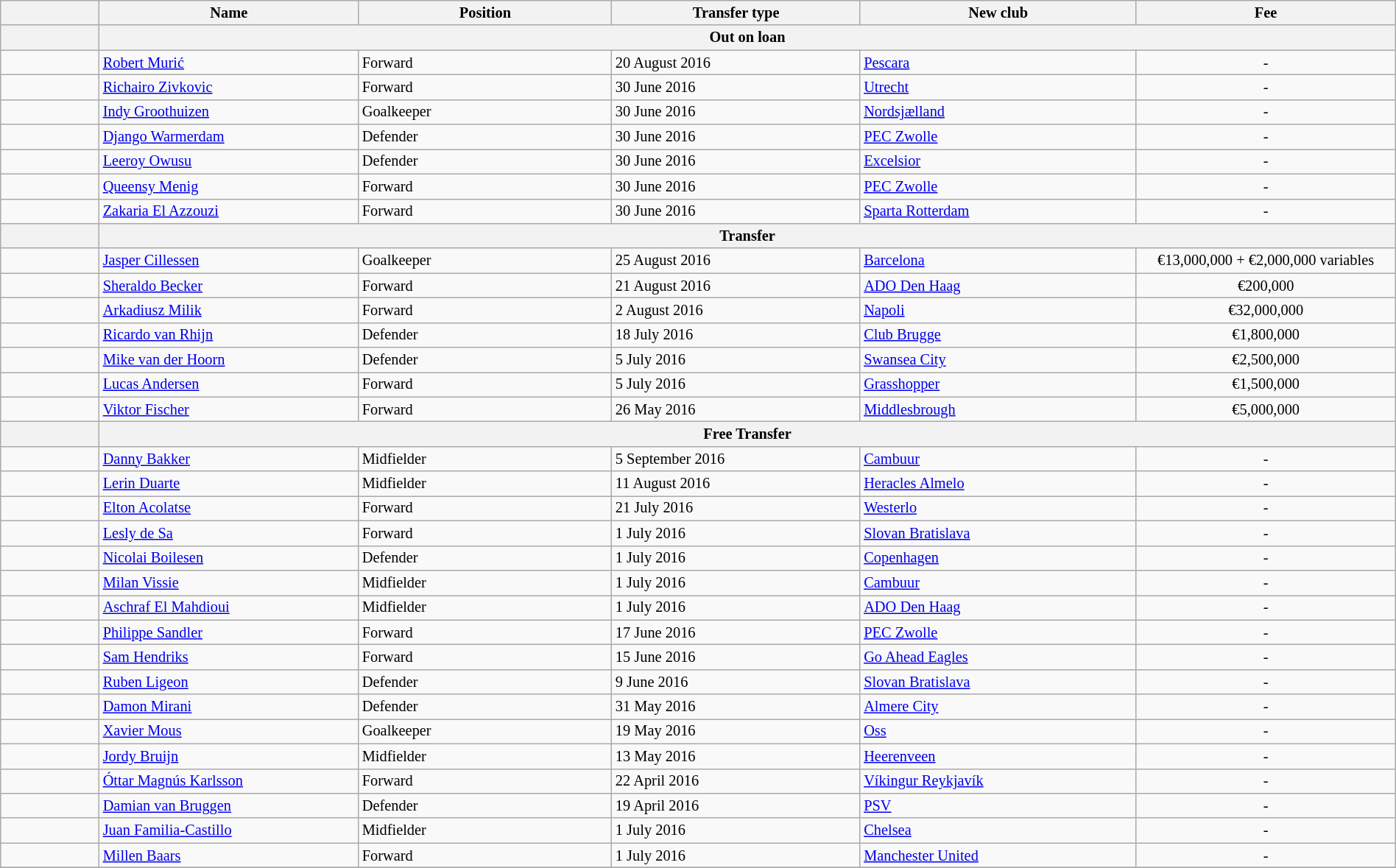<table class="wikitable" style="width:100%; font-size:85%;">
<tr>
<th width="2%"></th>
<th width="5%">Name</th>
<th width="5%">Position</th>
<th width="5%">Transfer type</th>
<th width="5%">New club</th>
<th width="5%">Fee</th>
</tr>
<tr>
<th></th>
<th colspan="5" align="center">Out on loan</th>
</tr>
<tr>
<td align=center></td>
<td align=left> <a href='#'>Robert Murić</a></td>
<td align=left>Forward</td>
<td align=left>20 August 2016</td>
<td align=left> <a href='#'>Pescara</a></td>
<td align=center>-</td>
</tr>
<tr>
<td align=center></td>
<td align=left> <a href='#'>Richairo Zivkovic</a></td>
<td align=left>Forward</td>
<td align=left>30 June 2016</td>
<td align=left> <a href='#'>Utrecht</a></td>
<td align=center>-</td>
</tr>
<tr>
<td align=center></td>
<td align=left> <a href='#'>Indy Groothuizen</a></td>
<td align=left>Goalkeeper</td>
<td align=left>30 June 2016</td>
<td align=left> <a href='#'>Nordsjælland</a></td>
<td align=center>-</td>
</tr>
<tr>
<td align=center></td>
<td align=left> <a href='#'>Django Warmerdam</a></td>
<td align=left>Defender</td>
<td align=left>30 June 2016</td>
<td align=left> <a href='#'>PEC Zwolle</a></td>
<td align=center>-</td>
</tr>
<tr>
<td align=center></td>
<td align=left> <a href='#'>Leeroy Owusu</a></td>
<td align=left>Defender</td>
<td align=left>30 June 2016</td>
<td align=left> <a href='#'>Excelsior</a></td>
<td align=center>-</td>
</tr>
<tr>
<td align=center></td>
<td align=left> <a href='#'>Queensy Menig</a></td>
<td align=left>Forward</td>
<td align=left>30 June 2016</td>
<td align=left> <a href='#'>PEC Zwolle</a></td>
<td align=center>-</td>
</tr>
<tr>
<td align=center></td>
<td align=left> <a href='#'>Zakaria El Azzouzi</a></td>
<td align=left>Forward</td>
<td align=left>30 June 2016</td>
<td align=left> <a href='#'>Sparta Rotterdam</a></td>
<td align=center>-</td>
</tr>
<tr>
<th></th>
<th colspan="5" align="center">Transfer</th>
</tr>
<tr>
<td align=center></td>
<td align=left> <a href='#'>Jasper Cillessen</a></td>
<td align=left>Goalkeeper</td>
<td align=left>25 August 2016</td>
<td align=left> <a href='#'>Barcelona</a></td>
<td align=center>€13,000,000 + €2,000,000 variables</td>
</tr>
<tr>
<td align=center></td>
<td align=left> <a href='#'>Sheraldo Becker</a></td>
<td align=left>Forward</td>
<td align=left>21 August 2016</td>
<td align=left> <a href='#'>ADO Den Haag</a></td>
<td align=center>€200,000</td>
</tr>
<tr>
<td align=center></td>
<td align=left> <a href='#'>Arkadiusz Milik</a></td>
<td align=left>Forward</td>
<td align=left>2 August 2016</td>
<td align=left> <a href='#'>Napoli</a></td>
<td align=center>€32,000,000</td>
</tr>
<tr>
<td align=center></td>
<td align=left> <a href='#'>Ricardo van Rhijn</a></td>
<td align=left>Defender</td>
<td align=left>18 July 2016</td>
<td align=left> <a href='#'>Club Brugge</a></td>
<td align=center>€1,800,000</td>
</tr>
<tr>
<td align=center></td>
<td align=left> <a href='#'>Mike van der Hoorn</a></td>
<td align=left>Defender</td>
<td align=left>5 July 2016</td>
<td align=left> <a href='#'>Swansea City</a></td>
<td align=center>€2,500,000</td>
</tr>
<tr>
<td align=center></td>
<td align=left> <a href='#'>Lucas Andersen</a></td>
<td align=left>Forward</td>
<td align=left>5 July 2016</td>
<td align=left> <a href='#'>Grasshopper</a></td>
<td align=center>€1,500,000</td>
</tr>
<tr>
<td align=center></td>
<td align=left> <a href='#'>Viktor Fischer</a></td>
<td align=left>Forward</td>
<td align=left>26 May 2016</td>
<td align=left> <a href='#'>Middlesbrough</a></td>
<td align=center>€5,000,000</td>
</tr>
<tr>
<th></th>
<th colspan="5" align="center">Free Transfer</th>
</tr>
<tr>
<td align=center></td>
<td align=left> <a href='#'>Danny Bakker</a></td>
<td align=left>Midfielder</td>
<td align=left>5 September 2016</td>
<td align=left> <a href='#'>Cambuur</a></td>
<td align=center>-</td>
</tr>
<tr>
<td align=center></td>
<td align=left> <a href='#'>Lerin Duarte</a></td>
<td align=left>Midfielder</td>
<td align=left>11 August 2016</td>
<td align=left> <a href='#'>Heracles Almelo</a></td>
<td align=center>-</td>
</tr>
<tr>
<td align=center></td>
<td align=left> <a href='#'>Elton Acolatse</a></td>
<td align=left>Forward</td>
<td align=left>21 July 2016</td>
<td align=left> <a href='#'>Westerlo</a></td>
<td align=center>-</td>
</tr>
<tr>
<td align=center></td>
<td align=left> <a href='#'>Lesly de Sa</a></td>
<td align=left>Forward</td>
<td align=left>1 July 2016</td>
<td align=left> <a href='#'>Slovan Bratislava</a></td>
<td align=center>-</td>
</tr>
<tr>
<td align=center></td>
<td align=left> <a href='#'>Nicolai Boilesen</a></td>
<td align=left>Defender</td>
<td align=left>1 July 2016</td>
<td align=left> <a href='#'>Copenhagen</a></td>
<td align=center>-</td>
</tr>
<tr>
<td align=center></td>
<td align=left> <a href='#'>Milan Vissie</a></td>
<td align=left>Midfielder</td>
<td align=left>1 July 2016</td>
<td align=left> <a href='#'>Cambuur</a></td>
<td align=center>-</td>
</tr>
<tr>
<td align=center></td>
<td align=left> <a href='#'>Aschraf El Mahdioui</a></td>
<td align=left>Midfielder</td>
<td align=left>1 July 2016</td>
<td align=left> <a href='#'>ADO Den Haag</a></td>
<td align=center>-</td>
</tr>
<tr>
<td align=center></td>
<td align=left> <a href='#'>Philippe Sandler</a></td>
<td align=left>Forward</td>
<td align=left>17 June 2016</td>
<td align=left> <a href='#'>PEC Zwolle</a></td>
<td align=center>-</td>
</tr>
<tr>
<td align=center></td>
<td align=left> <a href='#'>Sam Hendriks</a></td>
<td align=left>Forward</td>
<td align=left>15 June 2016</td>
<td align=left> <a href='#'>Go Ahead Eagles</a></td>
<td align=center>-</td>
</tr>
<tr>
<td align=center></td>
<td align=left> <a href='#'>Ruben Ligeon</a></td>
<td align=left>Defender</td>
<td align=left>9 June 2016</td>
<td align=left> <a href='#'>Slovan Bratislava</a></td>
<td align=center>-</td>
</tr>
<tr>
<td align=center></td>
<td align=left> <a href='#'>Damon Mirani</a></td>
<td align=left>Defender</td>
<td align=left>31 May 2016</td>
<td align=left> <a href='#'>Almere City</a></td>
<td align=center>-</td>
</tr>
<tr>
<td align=center></td>
<td align=left> <a href='#'>Xavier Mous</a></td>
<td align=left>Goalkeeper</td>
<td align=left>19 May 2016</td>
<td align=left> <a href='#'>Oss</a></td>
<td align=center>-</td>
</tr>
<tr>
<td align=center></td>
<td align=left> <a href='#'>Jordy Bruijn</a></td>
<td align=left>Midfielder</td>
<td align=left>13 May 2016</td>
<td align=left> <a href='#'>Heerenveen</a></td>
<td align=center>-</td>
</tr>
<tr>
<td align=center></td>
<td align=left> <a href='#'>Óttar Magnús Karlsson</a></td>
<td align=left>Forward</td>
<td align=left>22 April 2016</td>
<td align=left> <a href='#'>Víkingur Reykjavík</a></td>
<td align=center>-</td>
</tr>
<tr>
<td align=center></td>
<td align=left> <a href='#'>Damian van Bruggen</a></td>
<td align=left>Defender</td>
<td align=left>19 April 2016</td>
<td align=left> <a href='#'>PSV</a></td>
<td align=center>-</td>
</tr>
<tr>
<td align=center></td>
<td align=left> <a href='#'>Juan Familia-Castillo</a></td>
<td align=left>Midfielder</td>
<td align=left>1 July 2016</td>
<td align=left> <a href='#'>Chelsea</a></td>
<td align=center>-</td>
</tr>
<tr>
<td align=center></td>
<td align=left> <a href='#'>Millen Baars</a></td>
<td align=left>Forward</td>
<td align=left>1 July 2016</td>
<td align=left> <a href='#'>Manchester United</a></td>
<td align=center>-</td>
</tr>
<tr>
</tr>
</table>
